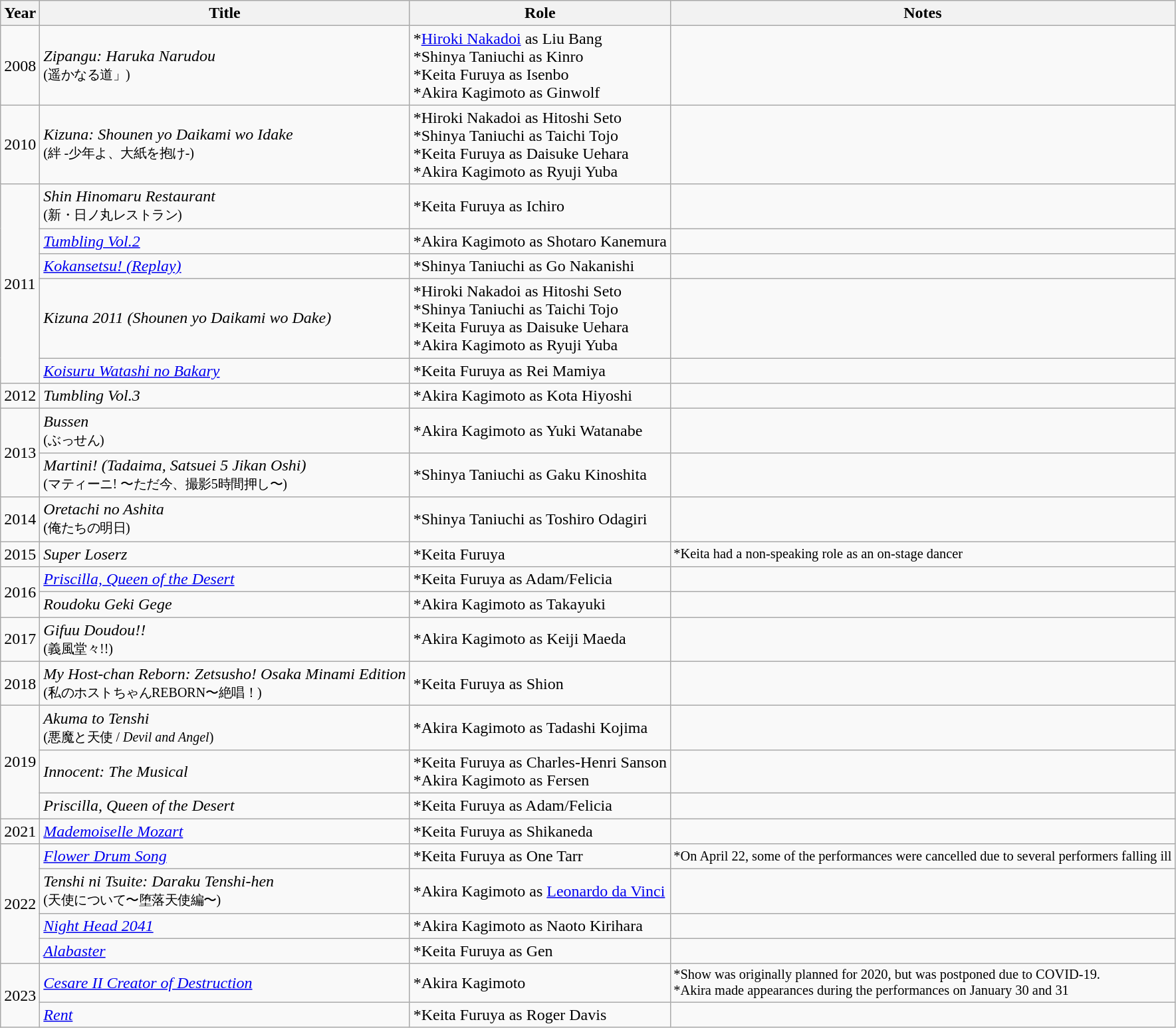<table class="wikitable">
<tr>
<th>Year</th>
<th>Title</th>
<th>Role</th>
<th>Notes</th>
</tr>
<tr>
<td>2008</td>
<td><em>Zipangu: Haruka Narudou</em><br><small>(遥かなる道」)</small></td>
<td>*<a href='#'>Hiroki Nakadoi</a> as Liu Bang<br>*Shinya Taniuchi as Kinro<br>*Keita Furuya as Isenbo<br>*Akira Kagimoto as Ginwolf</td>
<td style="font-size: 85%;"></td>
</tr>
<tr>
<td>2010</td>
<td><em>Kizuna: Shounen yo Daikami wo Idake</em><br><small>(絆 -少年よ、大紙を抱け-)</small></td>
<td>*Hiroki Nakadoi as Hitoshi Seto<br>*Shinya Taniuchi as Taichi Tojo<br>*Keita Furuya as Daisuke Uehara<br>*Akira Kagimoto as Ryuji Yuba</td>
<td style="font-size: 85%;"></td>
</tr>
<tr>
<td rowspan="5">2011</td>
<td><em>Shin Hinomaru Restaurant</em><br><small>(新・日ノ丸レストラン)</small></td>
<td>*Keita Furuya as Ichiro</td>
<td style="font-size: 85%;"></td>
</tr>
<tr>
<td><em><a href='#'>Tumbling Vol.2</a></em></td>
<td>*Akira Kagimoto as Shotaro Kanemura</td>
<td style="font-size: 85%;"></td>
</tr>
<tr>
<td><em><a href='#'>Kokansetsu! (Replay)</a></em></td>
<td>*Shinya Taniuchi as Go Nakanishi</td>
<td style="font-size: 85%;"></td>
</tr>
<tr>
<td><em>Kizuna 2011 (Shounen yo Daikami wo Dake)</em></td>
<td>*Hiroki Nakadoi as Hitoshi Seto<br>*Shinya Taniuchi as Taichi Tojo<br>*Keita Furuya as Daisuke Uehara<br>*Akira Kagimoto as Ryuji Yuba</td>
<td style="font-size: 85%;"></td>
</tr>
<tr>
<td><em><a href='#'>Koisuru Watashi no Bakary</a></em></td>
<td>*Keita Furuya as Rei Mamiya</td>
<td style="font-size: 85%;"></td>
</tr>
<tr>
<td>2012</td>
<td><em>Tumbling Vol.3</em></td>
<td>*Akira Kagimoto as Kota Hiyoshi</td>
<td style="font-size: 85%;"></td>
</tr>
<tr>
<td rowspan="2">2013</td>
<td><em>Bussen</em><br><small>(ぶっせん)</small></td>
<td>*Akira Kagimoto as Yuki Watanabe</td>
<td style="font-size: 85%;"></td>
</tr>
<tr>
<td><em>Martini! (Tadaima, Satsuei 5 Jikan Oshi)</em><br><small>(マティーニ! 〜ただ今、撮影5時間押し〜)</small></td>
<td>*Shinya Taniuchi as Gaku Kinoshita</td>
<td style="font-size: 85%;"></td>
</tr>
<tr>
<td>2014</td>
<td><em>Oretachi no Ashita</em><br><small>(俺たちの明日)</small></td>
<td>*Shinya Taniuchi as Toshiro Odagiri</td>
<td style="font-size: 85%;"></td>
</tr>
<tr>
<td>2015</td>
<td><em>Super Loserz</em></td>
<td>*Keita Furuya</td>
<td style="font-size: 85%;">*Keita had a non-speaking role as an on-stage dancer</td>
</tr>
<tr>
<td rowspan="2">2016</td>
<td><em><a href='#'>Priscilla, Queen of the Desert</a></em></td>
<td>*Keita Furuya as Adam/Felicia</td>
<td style="font-size: 85%;"></td>
</tr>
<tr>
<td><em>Roudoku Geki Gege</em></td>
<td>*Akira Kagimoto as Takayuki</td>
<td style="font-size: 85%;"></td>
</tr>
<tr>
<td>2017</td>
<td><em>Gifuu Doudou!!</em><br><small>(義風堂々!!)</small></td>
<td>*Akira Kagimoto as Keiji Maeda</td>
<td style="font-size: 85%;"></td>
</tr>
<tr>
<td>2018</td>
<td><em>My Host-chan Reborn: Zetsusho! Osaka Minami Edition</em><br><small>(私のホストちゃんREBORN〜絶唱！)</small></td>
<td>*Keita Furuya as Shion</td>
<td style="font-size: 85%;"></td>
</tr>
<tr>
<td rowspan="3">2019</td>
<td><em>Akuma to Tenshi</em><br><small>(悪魔と天使 / <em>Devil and Angel</em>)</small></td>
<td>*Akira Kagimoto as Tadashi Kojima</td>
<td style="font-size: 85%;"></td>
</tr>
<tr>
<td><em>Innocent: The Musical</em></td>
<td>*Keita Furuya as Charles-Henri Sanson<br>*Akira Kagimoto as Fersen</td>
<td style="font-size: 85%;"></td>
</tr>
<tr>
<td><em>Priscilla, Queen of the Desert</em></td>
<td>*Keita Furuya as Adam/Felicia</td>
<td style="font-size: 85%;"></td>
</tr>
<tr>
<td>2021</td>
<td><em><a href='#'>Mademoiselle Mozart</a></em></td>
<td>*Keita Furuya as Shikaneda</td>
<td style="font-size: 85%;"></td>
</tr>
<tr>
<td rowspan="4">2022</td>
<td><em><a href='#'>Flower Drum Song</a></em></td>
<td>*Keita Furuya as One Tarr</td>
<td style="font-size: 85%;">*On April 22, some of the performances were cancelled due to several performers falling ill</td>
</tr>
<tr>
<td><em>Tenshi ni Tsuite: Daraku Tenshi-hen</em><br><small>(天使について〜堕落天使編〜)</small></td>
<td>*Akira Kagimoto as <a href='#'>Leonardo da Vinci</a></td>
<td style="font-size: 85%;"></td>
</tr>
<tr>
<td><em><a href='#'>Night Head 2041</a></em></td>
<td>*Akira Kagimoto as Naoto Kirihara</td>
<td style="font-size: 85%;"></td>
</tr>
<tr>
<td><em><a href='#'>Alabaster</a></em></td>
<td>*Keita Furuya as Gen</td>
<td style="font-size: 85%;"></td>
</tr>
<tr>
<td rowspan="2">2023</td>
<td><em><a href='#'>Cesare II Creator of Destruction</a></em></td>
<td>*Akira Kagimoto</td>
<td style="font-size: 85%;">*Show was originally planned for 2020, but was postponed due to COVID-19.<br>*Akira made appearances during the performances on January 30 and 31</td>
</tr>
<tr>
<td><em><a href='#'>Rent</a></em></td>
<td>*Keita Furuya as Roger Davis</td>
<td style="font-size: 85%;"></td>
</tr>
</table>
